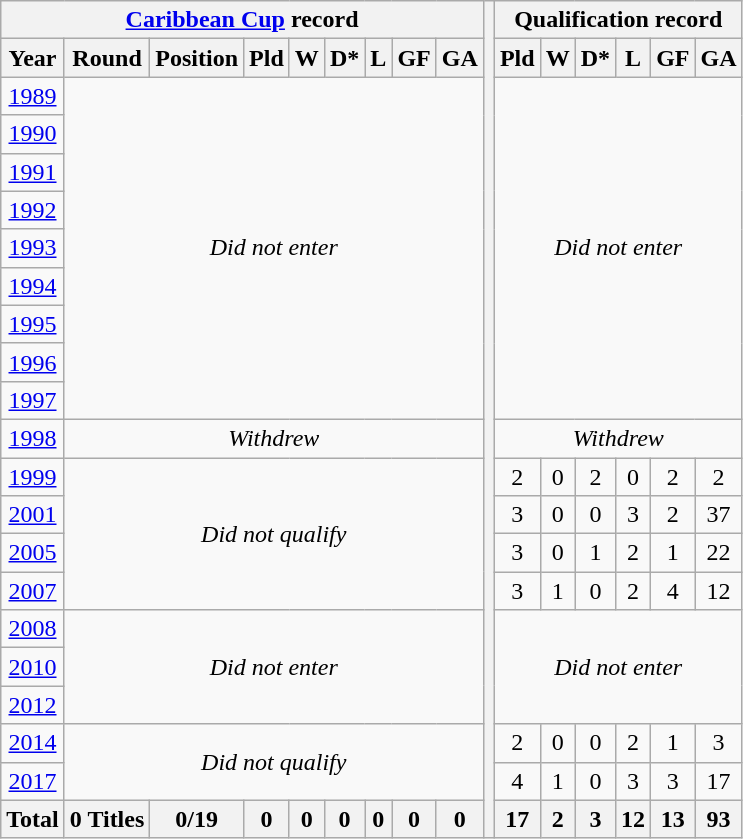<table class="wikitable" style="text-align: center;">
<tr>
<th colspan=9><a href='#'>Caribbean Cup</a> record</th>
<th !width=1% rowspan=28></th>
<th colspan=6>Qualification record</th>
</tr>
<tr>
<th>Year</th>
<th>Round</th>
<th>Position</th>
<th>Pld</th>
<th>W</th>
<th>D*</th>
<th>L</th>
<th>GF</th>
<th>GA</th>
<th>Pld</th>
<th>W</th>
<th>D*</th>
<th>L</th>
<th>GF</th>
<th>GA</th>
</tr>
<tr>
<td> <a href='#'>1989</a></td>
<td colspan=8 rowspan=9><em>Did not enter</em></td>
<td colspan=6 rowspan=9><em>Did not enter</em></td>
</tr>
<tr>
<td> <a href='#'>1990</a></td>
</tr>
<tr>
<td> <a href='#'>1991</a></td>
</tr>
<tr>
<td> <a href='#'>1992</a></td>
</tr>
<tr>
<td> <a href='#'>1993</a></td>
</tr>
<tr>
<td> <a href='#'>1994</a></td>
</tr>
<tr>
<td>  <a href='#'>1995</a></td>
</tr>
<tr>
<td> <a href='#'>1996</a></td>
</tr>
<tr>
<td>  <a href='#'>1997</a></td>
</tr>
<tr>
<td>  <a href='#'>1998</a></td>
<td Colspan=8><em>Withdrew</em></td>
<td Colspan=6><em>Withdrew</em></td>
</tr>
<tr>
<td> <a href='#'>1999</a></td>
<td Colspan=8 rowspan=4><em>Did not qualify</em></td>
<td>2</td>
<td>0</td>
<td>2</td>
<td>0</td>
<td>2</td>
<td>2</td>
</tr>
<tr>
<td> <a href='#'>2001</a></td>
<td>3</td>
<td>0</td>
<td>0</td>
<td>3</td>
<td>2</td>
<td>37</td>
</tr>
<tr>
<td> <a href='#'>2005</a></td>
<td>3</td>
<td>0</td>
<td>1</td>
<td>2</td>
<td>1</td>
<td>22</td>
</tr>
<tr>
<td> <a href='#'>2007</a></td>
<td>3</td>
<td>1</td>
<td>0</td>
<td>2</td>
<td>4</td>
<td>12</td>
</tr>
<tr>
<td> <a href='#'>2008</a></td>
<td colspan=8 rowspan=3><em>Did not enter</em></td>
<td colspan=6 rowspan=3><em>Did not enter</em></td>
</tr>
<tr>
<td> <a href='#'>2010</a></td>
</tr>
<tr>
<td> <a href='#'>2012</a></td>
</tr>
<tr>
<td> <a href='#'>2014</a></td>
<td Colspan=8 rowspan=2><em>Did not qualify</em></td>
<td>2</td>
<td>0</td>
<td>0</td>
<td>2</td>
<td>1</td>
<td>3</td>
</tr>
<tr>
<td> <a href='#'>2017</a></td>
<td>4</td>
<td>1</td>
<td>0</td>
<td>3</td>
<td>3</td>
<td>17</td>
</tr>
<tr>
<th>Total</th>
<th>0 Titles</th>
<th>0/19</th>
<th>0</th>
<th>0</th>
<th>0</th>
<th>0</th>
<th>0</th>
<th>0</th>
<th>17</th>
<th>2</th>
<th>3</th>
<th>12</th>
<th>13</th>
<th>93</th>
</tr>
</table>
